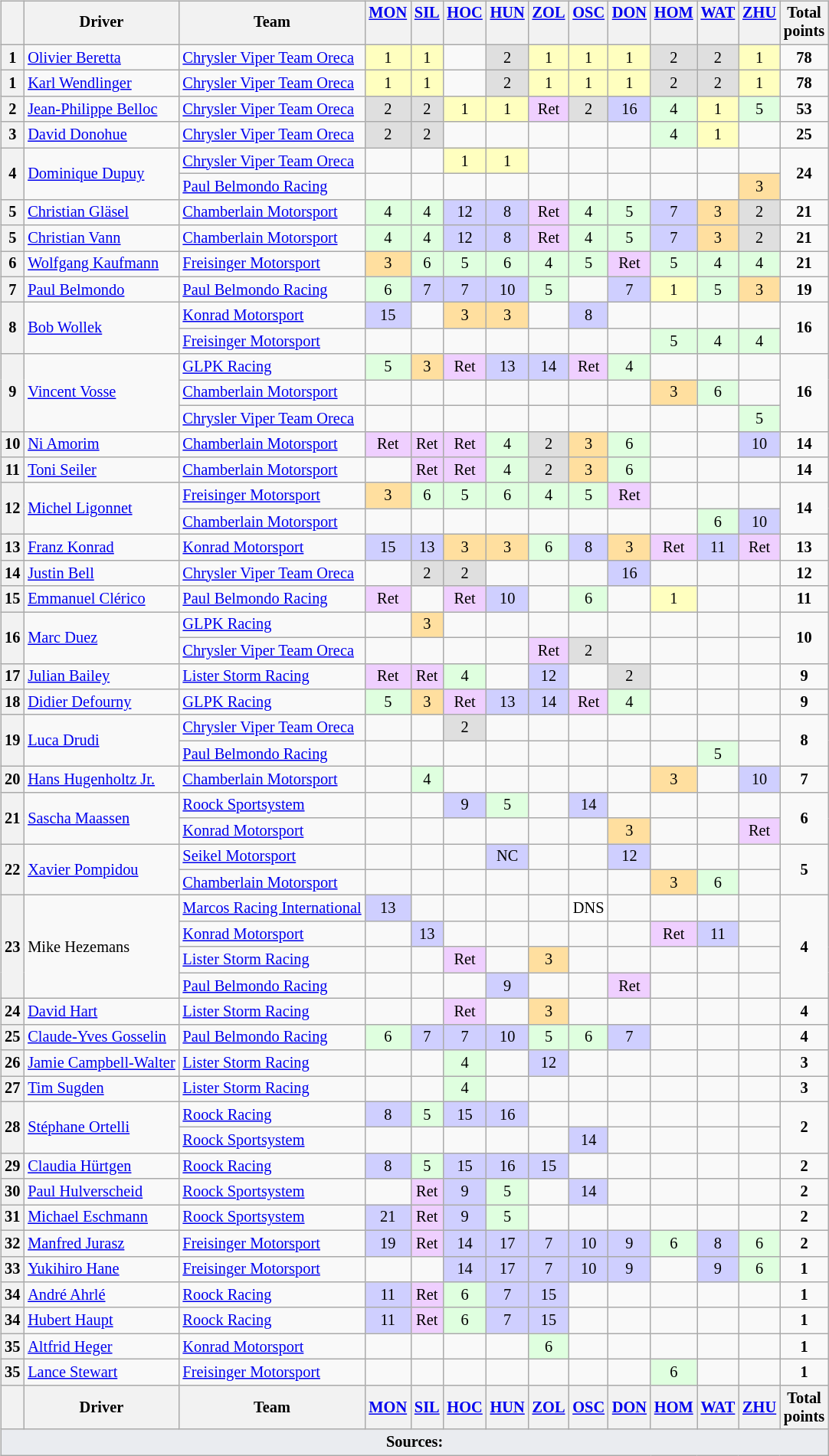<table>
<tr>
<td><br><table class="wikitable" style="font-size: 85%; text-align:center;">
<tr valign="top">
<th valign=middle></th>
<th valign=middle>Driver</th>
<th valign=middle>Team</th>
<th><a href='#'>MON</a><br></th>
<th><a href='#'>SIL</a><br></th>
<th><a href='#'>HOC</a><br></th>
<th><a href='#'>HUN</a><br></th>
<th><a href='#'>ZOL</a><br></th>
<th><a href='#'>OSC</a><br></th>
<th><a href='#'>DON</a><br></th>
<th><a href='#'>HOM</a><br></th>
<th><a href='#'>WAT</a><br></th>
<th><a href='#'>ZHU</a><br></th>
<th valign=middle>Total<br>points</th>
</tr>
<tr>
<th>1</th>
<td align=left> <a href='#'>Olivier Beretta</a></td>
<td align=left> <a href='#'>Chrysler Viper Team Oreca</a></td>
<td style="background:#FFFFBF;">1</td>
<td style="background:#FFFFBF;">1</td>
<td></td>
<td style="background:#DFDFDF;">2</td>
<td style="background:#FFFFBF;">1</td>
<td style="background:#FFFFBF;">1</td>
<td style="background:#FFFFBF;">1</td>
<td style="background:#DFDFDF;">2</td>
<td style="background:#DFDFDF;">2</td>
<td style="background:#FFFFBF;">1</td>
<td><strong>78</strong></td>
</tr>
<tr>
<th>1</th>
<td align=left> <a href='#'>Karl Wendlinger</a></td>
<td align=left> <a href='#'>Chrysler Viper Team Oreca</a></td>
<td style="background:#FFFFBF;">1</td>
<td style="background:#FFFFBF;">1</td>
<td></td>
<td style="background:#DFDFDF;">2</td>
<td style="background:#FFFFBF;">1</td>
<td style="background:#FFFFBF;">1</td>
<td style="background:#FFFFBF;">1</td>
<td style="background:#DFDFDF;">2</td>
<td style="background:#DFDFDF;">2</td>
<td style="background:#FFFFBF;">1</td>
<td><strong>78</strong></td>
</tr>
<tr>
<th>2</th>
<td align=left> <a href='#'>Jean-Philippe Belloc</a></td>
<td align=left> <a href='#'>Chrysler Viper Team Oreca</a></td>
<td style="background:#DFDFDF;">2</td>
<td style="background:#DFDFDF;">2</td>
<td style="background:#FFFFBF;">1</td>
<td style="background:#FFFFBF;">1</td>
<td style="background:#EFCFFF;">Ret</td>
<td style="background:#DFDFDF;">2</td>
<td style="background:#CFCFFF;">16</td>
<td style="background:#DFFFDF;">4</td>
<td style="background:#FFFFBF;">1</td>
<td style="background:#DFFFDF;">5</td>
<td><strong>53</strong></td>
</tr>
<tr>
<th>3</th>
<td align=left> <a href='#'>David Donohue</a></td>
<td align=left> <a href='#'>Chrysler Viper Team Oreca</a></td>
<td style="background:#DFDFDF;">2</td>
<td style="background:#DFDFDF;">2</td>
<td></td>
<td></td>
<td></td>
<td></td>
<td></td>
<td style="background:#DFFFDF;">4</td>
<td style="background:#FFFFBF;">1</td>
<td></td>
<td><strong>25</strong></td>
</tr>
<tr>
<th rowspan=2>4</th>
<td rowspan=2 align=left> <a href='#'>Dominique Dupuy</a></td>
<td align=left> <a href='#'>Chrysler Viper Team Oreca</a></td>
<td></td>
<td></td>
<td style="background:#FFFFBF;">1</td>
<td style="background:#FFFFBF;">1</td>
<td></td>
<td></td>
<td></td>
<td></td>
<td></td>
<td></td>
<td rowspan=2><strong>24</strong></td>
</tr>
<tr>
<td align=left> <a href='#'>Paul Belmondo Racing</a></td>
<td></td>
<td></td>
<td></td>
<td></td>
<td></td>
<td></td>
<td></td>
<td></td>
<td></td>
<td style="background:#FFDF9F;">3</td>
</tr>
<tr>
<th>5</th>
<td align=left> <a href='#'>Christian Gläsel</a></td>
<td align=left> <a href='#'>Chamberlain Motorsport</a></td>
<td style="background:#DFFFDF;">4</td>
<td style="background:#DFFFDF;">4</td>
<td style="background:#CFCFFF;">12</td>
<td style="background:#CFCFFF;">8</td>
<td style="background:#EFCFFF;">Ret</td>
<td style="background:#DFFFDF;">4</td>
<td style="background:#DFFFDF;">5</td>
<td style="background:#CFCFFF;">7</td>
<td style="background:#FFDF9F;">3</td>
<td style="background:#DFDFDF;">2</td>
<td><strong>21</strong></td>
</tr>
<tr>
<th>5</th>
<td align=left> <a href='#'>Christian Vann</a></td>
<td align=left> <a href='#'>Chamberlain Motorsport</a></td>
<td style="background:#DFFFDF;">4</td>
<td style="background:#DFFFDF;">4</td>
<td style="background:#CFCFFF;">12</td>
<td style="background:#CFCFFF;">8</td>
<td style="background:#EFCFFF;">Ret</td>
<td style="background:#DFFFDF;">4</td>
<td style="background:#DFFFDF;">5</td>
<td style="background:#CFCFFF;">7</td>
<td style="background:#FFDF9F;">3</td>
<td style="background:#DFDFDF;">2</td>
<td><strong>21</strong></td>
</tr>
<tr>
<th>6</th>
<td align=left> <a href='#'>Wolfgang Kaufmann</a></td>
<td align=left> <a href='#'>Freisinger Motorsport</a></td>
<td style="background:#FFDF9F;">3</td>
<td style="background:#DFFFDF;">6</td>
<td style="background:#DFFFDF;">5</td>
<td style="background:#DFFFDF;">6</td>
<td style="background:#DFFFDF;">4</td>
<td style="background:#DFFFDF;">5</td>
<td style="background:#EFCFFF;">Ret</td>
<td style="background:#DFFFDF;">5</td>
<td style="background:#DFFFDF;">4</td>
<td style="background:#DFFFDF;">4</td>
<td><strong>21</strong></td>
</tr>
<tr>
<th>7</th>
<td align=left> <a href='#'>Paul Belmondo</a></td>
<td align=left> <a href='#'>Paul Belmondo Racing</a></td>
<td style="background:#DFFFDF;">6</td>
<td style="background:#CFCFFF;">7</td>
<td style="background:#CFCFFF;">7</td>
<td style="background:#CFCFFF;">10</td>
<td style="background:#DFFFDF;">5</td>
<td></td>
<td style="background:#CFCFFF;">7</td>
<td style="background:#FFFFBF;">1</td>
<td style="background:#DFFFDF;">5</td>
<td style="background:#FFDF9F;">3</td>
<td><strong>19</strong></td>
</tr>
<tr>
<th rowspan=2>8</th>
<td rowspan=2 align=left> <a href='#'>Bob Wollek</a></td>
<td align=left> <a href='#'>Konrad Motorsport</a></td>
<td style="background:#CFCFFF;">15</td>
<td></td>
<td style="background:#FFDF9F;">3</td>
<td style="background:#FFDF9F;">3</td>
<td></td>
<td style="background:#CFCFFF;">8</td>
<td></td>
<td></td>
<td></td>
<td></td>
<td rowspan=2><strong>16</strong></td>
</tr>
<tr>
<td align=left> <a href='#'>Freisinger Motorsport</a></td>
<td></td>
<td></td>
<td></td>
<td></td>
<td></td>
<td></td>
<td></td>
<td style="background:#DFFFDF;">5</td>
<td style="background:#DFFFDF;">4</td>
<td style="background:#DFFFDF;">4</td>
</tr>
<tr>
<th rowspan=3>9</th>
<td rowspan=3 align=left> <a href='#'>Vincent Vosse</a></td>
<td align=left> <a href='#'>GLPK Racing</a></td>
<td style="background:#DFFFDF;">5</td>
<td style="background:#FFDF9F;">3</td>
<td style="background:#EFCFFF;">Ret</td>
<td style="background:#CFCFFF;">13</td>
<td style="background:#CFCFFF;">14</td>
<td style="background:#EFCFFF;">Ret</td>
<td style="background:#DFFFDF;">4</td>
<td></td>
<td></td>
<td></td>
<td rowspan=3><strong>16</strong></td>
</tr>
<tr>
<td align=left> <a href='#'>Chamberlain Motorsport</a></td>
<td></td>
<td></td>
<td></td>
<td></td>
<td></td>
<td></td>
<td></td>
<td style="background:#FFDF9F;">3</td>
<td style="background:#DFFFDF;">6</td>
<td></td>
</tr>
<tr>
<td align=left> <a href='#'>Chrysler Viper Team Oreca</a></td>
<td></td>
<td></td>
<td></td>
<td></td>
<td></td>
<td></td>
<td></td>
<td></td>
<td></td>
<td style="background:#DFFFDF;">5</td>
</tr>
<tr>
<th>10</th>
<td align=left> <a href='#'>Ni Amorim</a></td>
<td align=left> <a href='#'>Chamberlain Motorsport</a></td>
<td style="background:#EFCFFF;">Ret</td>
<td style="background:#EFCFFF;">Ret</td>
<td style="background:#EFCFFF;">Ret</td>
<td style="background:#DFFFDF;">4</td>
<td style="background:#DFDFDF;">2</td>
<td style="background:#FFDF9F;">3</td>
<td style="background:#DFFFDF;">6</td>
<td></td>
<td></td>
<td style="background:#CFCFFF;">10</td>
<td><strong>14</strong></td>
</tr>
<tr>
<th>11</th>
<td align=left> <a href='#'>Toni Seiler</a></td>
<td align=left> <a href='#'>Chamberlain Motorsport</a></td>
<td></td>
<td style="background:#EFCFFF;">Ret</td>
<td style="background:#EFCFFF;">Ret</td>
<td style="background:#DFFFDF;">4</td>
<td style="background:#DFDFDF;">2</td>
<td style="background:#FFDF9F;">3</td>
<td style="background:#DFFFDF;">6</td>
<td></td>
<td></td>
<td></td>
<td><strong>14</strong></td>
</tr>
<tr>
<th rowspan=2>12</th>
<td rowspan=2 align=left> <a href='#'>Michel Ligonnet</a></td>
<td align=left> <a href='#'>Freisinger Motorsport</a></td>
<td style="background:#FFDF9F;">3</td>
<td style="background:#DFFFDF;">6</td>
<td style="background:#DFFFDF;">5</td>
<td style="background:#DFFFDF;">6</td>
<td style="background:#DFFFDF;">4</td>
<td style="background:#DFFFDF;">5</td>
<td style="background:#EFCFFF;">Ret</td>
<td></td>
<td></td>
<td></td>
<td rowspan=2><strong>14</strong></td>
</tr>
<tr>
<td align=left> <a href='#'>Chamberlain Motorsport</a></td>
<td></td>
<td></td>
<td></td>
<td></td>
<td></td>
<td></td>
<td></td>
<td></td>
<td style="background:#DFFFDF;">6</td>
<td style="background:#CFCFFF;">10</td>
</tr>
<tr>
<th>13</th>
<td align=left> <a href='#'>Franz Konrad</a></td>
<td align=left> <a href='#'>Konrad Motorsport</a></td>
<td style="background:#CFCFFF;">15</td>
<td style="background:#CFCFFF;">13</td>
<td style="background:#FFDF9F;">3</td>
<td style="background:#FFDF9F;">3</td>
<td style="background:#DFFFDF;">6</td>
<td style="background:#CFCFFF;">8</td>
<td style="background:#FFDF9F;">3</td>
<td style="background:#EFCFFF;">Ret</td>
<td style="background:#CFCFFF;">11</td>
<td style="background:#EFCFFF;">Ret</td>
<td><strong>13</strong></td>
</tr>
<tr>
<th>14</th>
<td align=left> <a href='#'>Justin Bell</a></td>
<td align=left> <a href='#'>Chrysler Viper Team Oreca</a></td>
<td></td>
<td style="background:#DFDFDF;">2</td>
<td style="background:#DFDFDF;">2</td>
<td></td>
<td></td>
<td></td>
<td style="background:#CFCFFF;">16</td>
<td></td>
<td></td>
<td></td>
<td><strong>12</strong></td>
</tr>
<tr>
<th>15</th>
<td align=left> <a href='#'>Emmanuel Clérico</a></td>
<td align=left> <a href='#'>Paul Belmondo Racing</a></td>
<td style="background:#EFCFFF;">Ret</td>
<td></td>
<td style="background:#EFCFFF;">Ret</td>
<td style="background:#CFCFFF;">10</td>
<td></td>
<td style="background:#DFFFDF;">6</td>
<td></td>
<td style="background:#FFFFBF;">1</td>
<td></td>
<td></td>
<td><strong>11</strong></td>
</tr>
<tr>
<th rowspan=2>16</th>
<td rowspan=2 align=left> <a href='#'>Marc Duez</a></td>
<td align=left> <a href='#'>GLPK Racing</a></td>
<td></td>
<td style="background:#FFDF9F;">3</td>
<td></td>
<td></td>
<td></td>
<td></td>
<td></td>
<td></td>
<td></td>
<td></td>
<td rowspan=2><strong>10</strong></td>
</tr>
<tr>
<td align=left> <a href='#'>Chrysler Viper Team Oreca</a></td>
<td></td>
<td></td>
<td></td>
<td></td>
<td style="background:#EFCFFF;">Ret</td>
<td style="background:#DFDFDF;">2</td>
<td></td>
<td></td>
<td></td>
<td></td>
</tr>
<tr>
<th>17</th>
<td align=left> <a href='#'>Julian Bailey</a></td>
<td align=left> <a href='#'>Lister Storm Racing</a></td>
<td style="background:#EFCFFF;">Ret</td>
<td style="background:#EFCFFF;">Ret</td>
<td style="background:#DFFFDF;">4</td>
<td></td>
<td style="background:#CFCFFF;">12</td>
<td></td>
<td style="background:#DFDFDF;">2</td>
<td></td>
<td></td>
<td></td>
<td><strong>9</strong></td>
</tr>
<tr>
<th>18</th>
<td align=left> <a href='#'>Didier Defourny</a></td>
<td align=left> <a href='#'>GLPK Racing</a></td>
<td style="background:#DFFFDF;">5</td>
<td style="background:#FFDF9F;">3</td>
<td style="background:#EFCFFF;">Ret</td>
<td style="background:#CFCFFF;">13</td>
<td style="background:#CFCFFF;">14</td>
<td style="background:#EFCFFF;">Ret</td>
<td style="background:#DFFFDF;">4</td>
<td></td>
<td></td>
<td></td>
<td><strong>9</strong></td>
</tr>
<tr>
<th rowspan=2>19</th>
<td rowspan=2 align=left> <a href='#'>Luca Drudi</a></td>
<td align=left> <a href='#'>Chrysler Viper Team Oreca</a></td>
<td></td>
<td></td>
<td style="background:#DFDFDF;">2</td>
<td></td>
<td></td>
<td></td>
<td></td>
<td></td>
<td></td>
<td></td>
<td rowspan=2><strong>8</strong></td>
</tr>
<tr>
<td align=left> <a href='#'>Paul Belmondo Racing</a></td>
<td></td>
<td></td>
<td></td>
<td></td>
<td></td>
<td></td>
<td></td>
<td></td>
<td style="background:#DFFFDF;">5</td>
<td></td>
</tr>
<tr>
<th>20</th>
<td align=left> <a href='#'>Hans Hugenholtz Jr.</a></td>
<td align=left> <a href='#'>Chamberlain Motorsport</a></td>
<td></td>
<td style="background:#DFFFDF;">4</td>
<td></td>
<td></td>
<td></td>
<td></td>
<td></td>
<td style="background:#FFDF9F;">3</td>
<td></td>
<td style="background:#CFCFFF;">10</td>
<td><strong>7</strong></td>
</tr>
<tr>
<th rowspan=2>21</th>
<td rowspan=2 align=left> <a href='#'>Sascha Maassen</a></td>
<td align=left> <a href='#'>Roock Sportsystem</a></td>
<td></td>
<td></td>
<td style="background:#CFCFFF;">9</td>
<td style="background:#DFFFDF;">5</td>
<td></td>
<td style="background:#CFCFFF;">14</td>
<td></td>
<td></td>
<td></td>
<td></td>
<td rowspan=2><strong>6</strong></td>
</tr>
<tr>
<td align=left> <a href='#'>Konrad Motorsport</a></td>
<td></td>
<td></td>
<td></td>
<td></td>
<td></td>
<td></td>
<td style="background:#FFDF9F;">3</td>
<td></td>
<td></td>
<td style="background:#EFCFFF;">Ret</td>
</tr>
<tr>
<th rowspan=2>22</th>
<td rowspan=2 align=left> <a href='#'>Xavier Pompidou</a></td>
<td align=left> <a href='#'>Seikel Motorsport</a></td>
<td></td>
<td></td>
<td></td>
<td style="background:#CFCFFF;">NC</td>
<td></td>
<td></td>
<td style="background:#CFCFFF;">12</td>
<td></td>
<td></td>
<td></td>
<td rowspan=2><strong>5</strong></td>
</tr>
<tr>
<td align=left> <a href='#'>Chamberlain Motorsport</a></td>
<td></td>
<td></td>
<td></td>
<td></td>
<td></td>
<td></td>
<td></td>
<td style="background:#FFDF9F;">3</td>
<td style="background:#DFFFDF;">6</td>
<td></td>
</tr>
<tr>
<th rowspan=4>23</th>
<td rowspan=4 align=left> Mike Hezemans</td>
<td align=left> <a href='#'>Marcos Racing International</a></td>
<td style="background:#CFCFFF;">13</td>
<td></td>
<td></td>
<td></td>
<td></td>
<td style="background:#FFFFFF;">DNS</td>
<td></td>
<td></td>
<td></td>
<td></td>
<td rowspan=4><strong>4</strong></td>
</tr>
<tr>
<td align=left> <a href='#'>Konrad Motorsport</a></td>
<td></td>
<td style="background:#CFCFFF;">13</td>
<td></td>
<td></td>
<td></td>
<td></td>
<td></td>
<td style="background:#EFCFFF;">Ret</td>
<td style="background:#CFCFFF;">11</td>
<td></td>
</tr>
<tr>
<td align=left> <a href='#'>Lister Storm Racing</a></td>
<td></td>
<td></td>
<td style="background:#EFCFFF;">Ret</td>
<td></td>
<td style="background:#FFDF9F;">3</td>
<td></td>
<td></td>
<td></td>
<td></td>
<td></td>
</tr>
<tr>
<td align=left> <a href='#'>Paul Belmondo Racing</a></td>
<td></td>
<td></td>
<td></td>
<td style="background:#CFCFFF;">9</td>
<td></td>
<td></td>
<td style="background:#EFCFFF;">Ret</td>
<td></td>
<td></td>
<td></td>
</tr>
<tr>
<th>24</th>
<td align=left> <a href='#'>David Hart</a></td>
<td align=left> <a href='#'>Lister Storm Racing</a></td>
<td></td>
<td></td>
<td style="background:#EFCFFF;">Ret</td>
<td></td>
<td style="background:#FFDF9F;">3</td>
<td></td>
<td></td>
<td></td>
<td></td>
<td></td>
<td><strong>4</strong></td>
</tr>
<tr>
<th>25</th>
<td align=left> <a href='#'>Claude-Yves Gosselin</a></td>
<td align=left> <a href='#'>Paul Belmondo Racing</a></td>
<td style="background:#DFFFDF;">6</td>
<td style="background:#CFCFFF;">7</td>
<td style="background:#CFCFFF;">7</td>
<td style="background:#CFCFFF;">10</td>
<td style="background:#DFFFDF;">5</td>
<td style="background:#DFFFDF;">6</td>
<td style="background:#CFCFFF;">7</td>
<td></td>
<td></td>
<td></td>
<td><strong>4</strong></td>
</tr>
<tr>
<th>26</th>
<td align=left> <a href='#'>Jamie Campbell-Walter</a></td>
<td align=left> <a href='#'>Lister Storm Racing</a></td>
<td></td>
<td></td>
<td style="background:#DFFFDF;">4</td>
<td></td>
<td style="background:#CFCFFF;">12</td>
<td></td>
<td></td>
<td></td>
<td></td>
<td></td>
<td><strong>3</strong></td>
</tr>
<tr>
<th>27</th>
<td align=left> <a href='#'>Tim Sugden</a></td>
<td align=left> <a href='#'>Lister Storm Racing</a></td>
<td></td>
<td></td>
<td style="background:#DFFFDF;">4</td>
<td></td>
<td></td>
<td></td>
<td></td>
<td></td>
<td></td>
<td></td>
<td><strong>3</strong></td>
</tr>
<tr>
<th rowspan=2>28</th>
<td rowspan=2 align=left> <a href='#'>Stéphane Ortelli</a></td>
<td align=left> <a href='#'>Roock Racing</a></td>
<td style="background:#CFCFFF;">8</td>
<td style="background:#DFFFDF;">5</td>
<td style="background:#CFCFFF;">15</td>
<td style="background:#CFCFFF;">16</td>
<td></td>
<td></td>
<td></td>
<td></td>
<td></td>
<td></td>
<td rowspan=2><strong>2</strong></td>
</tr>
<tr>
<td align=left> <a href='#'>Roock Sportsystem</a></td>
<td></td>
<td></td>
<td></td>
<td></td>
<td></td>
<td style="background:#CFCFFF;">14</td>
<td></td>
<td></td>
<td></td>
<td></td>
</tr>
<tr>
<th>29</th>
<td align=left> <a href='#'>Claudia Hürtgen</a></td>
<td align=left> <a href='#'>Roock Racing</a></td>
<td style="background:#CFCFFF;">8</td>
<td style="background:#DFFFDF;">5</td>
<td style="background:#CFCFFF;">15</td>
<td style="background:#CFCFFF;">16</td>
<td style="background:#CFCFFF;">15</td>
<td></td>
<td></td>
<td></td>
<td></td>
<td></td>
<td><strong>2</strong></td>
</tr>
<tr>
<th>30</th>
<td align=left> <a href='#'>Paul Hulverscheid</a></td>
<td align=left> <a href='#'>Roock Sportsystem</a></td>
<td></td>
<td style="background:#EFCFFF;">Ret</td>
<td style="background:#CFCFFF;">9</td>
<td style="background:#DFFFDF;">5</td>
<td></td>
<td style="background:#CFCFFF;">14</td>
<td></td>
<td></td>
<td></td>
<td></td>
<td><strong>2</strong></td>
</tr>
<tr>
<th>31</th>
<td align=left> <a href='#'>Michael Eschmann</a></td>
<td align=left> <a href='#'>Roock Sportsystem</a></td>
<td style="background:#CFCFFF;">21</td>
<td style="background:#EFCFFF;">Ret</td>
<td style="background:#CFCFFF;">9</td>
<td style="background:#DFFFDF;">5</td>
<td></td>
<td></td>
<td></td>
<td></td>
<td></td>
<td></td>
<td><strong>2</strong></td>
</tr>
<tr>
<th>32</th>
<td align=left> <a href='#'>Manfred Jurasz</a></td>
<td align=left> <a href='#'>Freisinger Motorsport</a></td>
<td style="background:#CFCFFF;">19</td>
<td style="background:#EFCFFF;">Ret</td>
<td style="background:#CFCFFF;">14</td>
<td style="background:#CFCFFF;">17</td>
<td style="background:#CFCFFF;">7</td>
<td style="background:#CFCFFF;">10</td>
<td style="background:#CFCFFF;">9</td>
<td style="background:#DFFFDF;">6</td>
<td style="background:#CFCFFF;">8</td>
<td style="background:#DFFFDF;">6</td>
<td><strong>2</strong></td>
</tr>
<tr>
<th>33</th>
<td align=left> <a href='#'>Yukihiro Hane</a></td>
<td align=left> <a href='#'>Freisinger Motorsport</a></td>
<td></td>
<td></td>
<td style="background:#CFCFFF;">14</td>
<td style="background:#CFCFFF;">17</td>
<td style="background:#CFCFFF;">7</td>
<td style="background:#CFCFFF;">10</td>
<td style="background:#CFCFFF;">9</td>
<td></td>
<td style="background:#CFCFFF;">9</td>
<td style="background:#DFFFDF;">6</td>
<td><strong>1</strong></td>
</tr>
<tr>
<th>34</th>
<td align=left> <a href='#'>André Ahrlé</a></td>
<td align=left> <a href='#'>Roock Racing</a></td>
<td style="background:#CFCFFF;">11</td>
<td style="background:#EFCFFF;">Ret</td>
<td style="background:#DFFFDF;">6</td>
<td style="background:#CFCFFF;">7</td>
<td style="background:#CFCFFF;">15</td>
<td></td>
<td></td>
<td></td>
<td></td>
<td></td>
<td><strong>1</strong></td>
</tr>
<tr>
<th>34</th>
<td align=left> <a href='#'>Hubert Haupt</a></td>
<td align=left> <a href='#'>Roock Racing</a></td>
<td style="background:#CFCFFF;">11</td>
<td style="background:#EFCFFF;">Ret</td>
<td style="background:#DFFFDF;">6</td>
<td style="background:#CFCFFF;">7</td>
<td style="background:#CFCFFF;">15</td>
<td></td>
<td></td>
<td></td>
<td></td>
<td></td>
<td><strong>1</strong></td>
</tr>
<tr>
<th>35</th>
<td align=left> <a href='#'>Altfrid Heger</a></td>
<td align=left> <a href='#'>Konrad Motorsport</a></td>
<td></td>
<td></td>
<td></td>
<td></td>
<td style="background:#DFFFDF;">6</td>
<td></td>
<td></td>
<td></td>
<td></td>
<td></td>
<td><strong>1</strong></td>
</tr>
<tr>
<th>35</th>
<td align=left> <a href='#'>Lance Stewart</a></td>
<td align=left> <a href='#'>Freisinger Motorsport</a></td>
<td></td>
<td></td>
<td></td>
<td></td>
<td></td>
<td></td>
<td></td>
<td style="background:#DFFFDF;">6</td>
<td></td>
<td></td>
<td><strong>1</strong></td>
</tr>
<tr>
<th valign=middle></th>
<th valign=middle>Driver</th>
<th valign=middle>Team</th>
<th><a href='#'>MON</a><br></th>
<th><a href='#'>SIL</a><br></th>
<th><a href='#'>HOC</a><br></th>
<th><a href='#'>HUN</a><br></th>
<th><a href='#'>ZOL</a><br></th>
<th><a href='#'>OSC</a><br></th>
<th><a href='#'>DON</a><br></th>
<th><a href='#'>HOM</a><br></th>
<th><a href='#'>WAT</a><br></th>
<th><a href='#'>ZHU</a><br></th>
<th valign=middle>Total<br>points</th>
</tr>
<tr class="sortbottom">
<td colspan="14" style="background-color:#EAECF0;text-align:center"><strong>Sources:</strong></td>
</tr>
</table>
</td>
<td valign="top"><br></td>
</tr>
</table>
